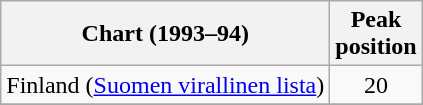<table class="wikitable sortable">
<tr>
<th>Chart (1993–94)</th>
<th>Peak<br>position</th>
</tr>
<tr>
<td align="left">Finland (<a href='#'>Suomen virallinen lista</a>)</td>
<td align="center">20</td>
</tr>
<tr>
</tr>
<tr>
</tr>
<tr>
</tr>
<tr>
</tr>
</table>
